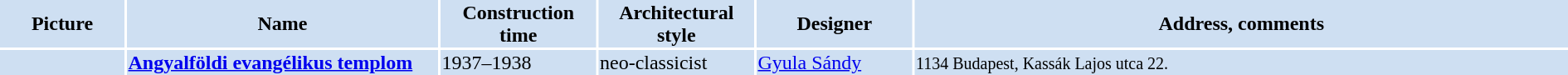<table width="100%">
<tr>
<th bgcolor="#CEDFF2" width="8%">Picture</th>
<th bgcolor="#CEDFF2" width="20%">Name</th>
<th bgcolor="#CEDFF2" width="10%">Construction time</th>
<th bgcolor="#CEDFF2" width="10%">Architectural style</th>
<th bgcolor="#CEDFF2" width="10%">Designer</th>
<th bgcolor="#CEDFF2" width="42%">Address, comments</th>
</tr>
<tr>
<td bgcolor="#CEDFF2"></td>
<td bgcolor="#CEDFF2"><strong><a href='#'>Angyalföldi evangélikus templom</a></strong></td>
<td bgcolor="#CEDFF2">1937–1938</td>
<td bgcolor="#CEDFF2">neo-classicist</td>
<td bgcolor="#CEDFF2"><a href='#'>Gyula Sándy</a></td>
<td bgcolor="#CEDFF2"><small>	1134 Budapest, Kassák Lajos utca 22. </small></td>
</tr>
</table>
